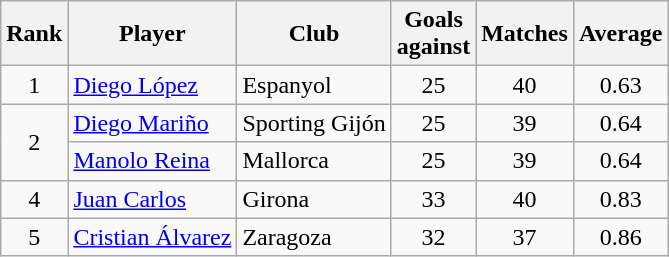<table class="wikitable" style="text-align:center">
<tr>
<th>Rank</th>
<th>Player</th>
<th>Club</th>
<th>Goals<br>against</th>
<th>Matches</th>
<th>Average</th>
</tr>
<tr>
<td>1</td>
<td align="left"> <a href='#'>Diego López</a></td>
<td align="left">Espanyol</td>
<td>25</td>
<td>40</td>
<td>0.63</td>
</tr>
<tr>
<td rowspan=2>2</td>
<td align="left"> <a href='#'>Diego Mariño</a></td>
<td align="left">Sporting Gijón</td>
<td>25</td>
<td>39</td>
<td>0.64</td>
</tr>
<tr>
<td align="left"> <a href='#'>Manolo Reina</a></td>
<td align="left">Mallorca</td>
<td>25</td>
<td>39</td>
<td>0.64</td>
</tr>
<tr>
<td>4</td>
<td align="left"> <a href='#'>Juan Carlos</a></td>
<td align="left">Girona</td>
<td>33</td>
<td>40</td>
<td>0.83</td>
</tr>
<tr>
<td>5</td>
<td align="left"> <a href='#'>Cristian Álvarez</a></td>
<td align="left">Zaragoza</td>
<td>32</td>
<td>37</td>
<td>0.86</td>
</tr>
</table>
